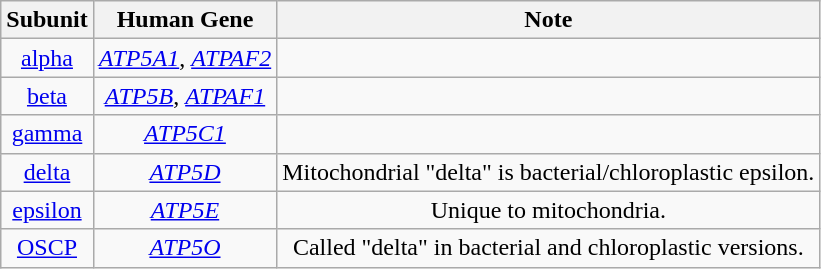<table class="wikitable" style="text-align:center">
<tr>
<th>Subunit</th>
<th>Human Gene</th>
<th>Note</th>
</tr>
<tr>
<td><a href='#'>alpha</a></td>
<td><em><a href='#'>ATP5A1</a></em>, <em><a href='#'>ATPAF2</a></em></td>
<td></td>
</tr>
<tr>
<td><a href='#'>beta</a></td>
<td><em><a href='#'>ATP5B</a></em>, <em><a href='#'>ATPAF1</a></em></td>
<td></td>
</tr>
<tr>
<td><a href='#'>gamma</a></td>
<td><em><a href='#'>ATP5C1</a></em></td>
<td></td>
</tr>
<tr>
<td><a href='#'>delta</a></td>
<td><em><a href='#'>ATP5D</a></em></td>
<td>Mitochondrial "delta" is bacterial/chloroplastic epsilon.</td>
</tr>
<tr>
<td><a href='#'>epsilon</a></td>
<td><em><a href='#'>ATP5E</a></em></td>
<td>Unique to mitochondria.</td>
</tr>
<tr>
<td><a href='#'>OSCP</a></td>
<td><em><a href='#'>ATP5O</a></em></td>
<td>Called "delta" in bacterial and chloroplastic versions.</td>
</tr>
</table>
